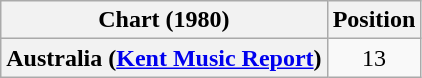<table class="wikitable plainrowheaders" style="text-align:center">
<tr>
<th>Chart (1980)</th>
<th>Position</th>
</tr>
<tr>
<th scope="row">Australia (<a href='#'>Kent Music Report</a>)</th>
<td>13</td>
</tr>
</table>
